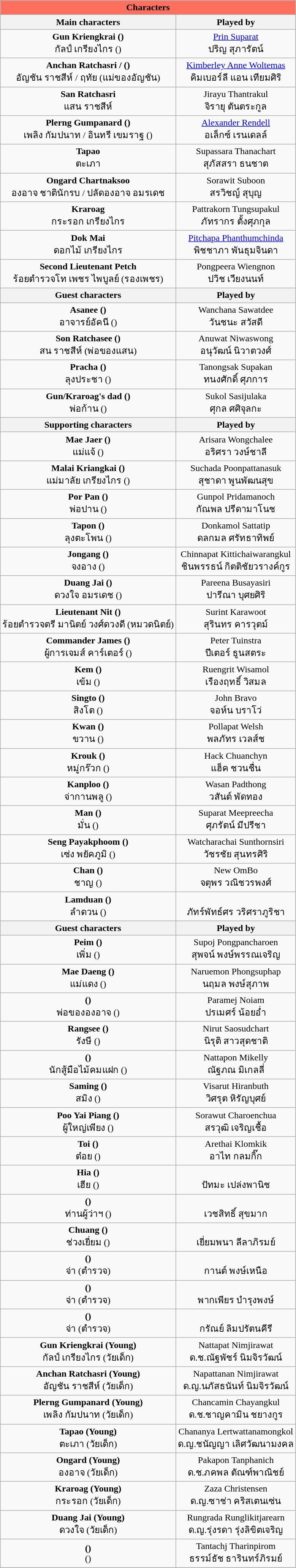<table class="wikitable" style="text-align:center">
<tr>
<th colspan="2" style="background: #fe6f5e;">Characters</th>
</tr>
<tr>
<th>Main characters</th>
<th>Played by</th>
</tr>
<tr>
<td><strong>Gun Kriengkrai ()</strong><br> กัลป์ เกรียงไกร ()</td>
<td><a href='#'>Prin Suparat</a> <br> ปริญ สุภารัตน์</td>
</tr>
<tr>
<td><strong> Anchan Ratchasri / ()</strong><br> อัญชัน ราชสีห์ / ฤทัย (แม่ของอัญชัน)</td>
<td><a href='#'>Kimberley Anne Woltemas</a> <br> คิมเบอร์ลี แอน เทียมศิริ</td>
</tr>
<tr>
<td><strong>San Ratchasri</strong><br> แสน ราชสีห์</td>
<td>Jirayu Thantrakul <br> จิรายุ ตันตระกูล</td>
</tr>
<tr>
<td><strong>Plerng Gumpanard ()</strong><br> เพลิง กัมปนาท / อินทรี เขมราฐ ()</td>
<td><a href='#'>Alexander Rendell</a> <br> อเล็กซ์ เรนเดลล์</td>
</tr>
<tr>
<td><strong>Tapao</strong><br> ตะเภา</td>
<td>Supassara Thanachart <br> สุภัสสรา ธนชาต</td>
</tr>
<tr>
<td><strong>Ongard Chartnaksoo</strong><br> องอาจ ชาตินักรบ / ปลัดองอาจ อมรเดช</td>
<td>Sorawit Suboon <br> สรวิชญ์ สุบุญ</td>
</tr>
<tr>
<td><strong>Kraroag </strong><br> กระรอก เกรียงไกร</td>
<td>Pattrakorn Tungsupakul <br> ภัทรากร ตั้งศุภกุล</td>
</tr>
<tr>
<td><strong>Dok Mai</strong><br> ดอกไม้ เกรียงไกร</td>
<td><a href='#'>Pitchapa Phanthumchinda</a> <br> พิชชาภา พันธุมจินดา</td>
</tr>
<tr>
<td><strong>Second Lieutenant Petch</strong><br> ร้อยตำรวจโท เพชร ไพบูลย์ (รองเพชร)</td>
<td>Pongpeera Wiengnon <br> ปวิช เวียงนนท์</td>
</tr>
<tr>
<th>Guest characters</th>
<th>Played by</th>
</tr>
<tr>
<td><strong>Asanee ()</strong><br> อาจารย์อัคนี ()</td>
<td>Wanchana Sawatdee <br> วันชนะ สวัสดี</td>
</tr>
<tr>
<td><strong>Son Ratchasee ()</strong><br> สน ราชสีห์ (พ่อของแสน)</td>
<td>Anuwat Niwaswong <br> อนุวัฒน์ นิวาตวงศ์</td>
</tr>
<tr>
<td><strong>Pracha ()</strong><br> ลุงประชา ()</td>
<td>Tanongsak Supakan <br> ทนงศักดิ์ ศุภการ</td>
</tr>
<tr>
<td><strong> Gun/Kraroag's dad ()</strong><br> พ่อก้าน ()</td>
<td>Sukol Sasijulaka <br> ศุกล ศศิจุลกะ</td>
</tr>
<tr>
<th>Supporting characters</th>
<th>Played by</th>
</tr>
<tr>
<td><strong>Mae Jaer ()</strong><br> แม่แจ้ ()</td>
<td>Arisara Wongchalee <br> อริศรา วงษ์ชาลี</td>
</tr>
<tr>
<td><strong>Malai Kriangkai ()</strong><br> แม่มาลัย เกรียงไกร ()</td>
<td>Suchada Poonpattanasuk <br> สุชาดา พูนพัฒนสุข</td>
</tr>
<tr>
<td><strong>Por Pan ()</strong><br> พ่อปาน ()</td>
<td>Gunpol Pridamanoch <br> กัณพล ปรีดามาโนช</td>
</tr>
<tr>
<td><strong>Tapon ()</strong><br> ลุงตะโพน ()</td>
<td>Donkamol Sattatip <br> ดลกมล ศรัทธาทิพย์</td>
</tr>
<tr>
<td><strong>Jongang ()</strong><br> จงอาง ()</td>
<td>Chinnapat Kittichaiwarangkul <br> ชินพรรธน์ กิตติชัยวรางค์กูร</td>
</tr>
<tr>
<td><strong>Duang Jai ()</strong><br> ดวงใจ อมรเดช ()</td>
<td>Pareena Busayasiri <br> ปารีณา บุศยศิริ</td>
</tr>
<tr>
<td><strong>Lieutenant Nit ()</strong><br> ร้อยตำรวจตรี มานิตย์ วงศ์ดวงดี (หมวดนิตย์)</td>
<td>Surint Karawoot <br> สุรินทร คารวุตม์</td>
</tr>
<tr>
<td><strong>Commander James ()</strong><br> ผู้การเจมส์ คาร์เตอร์ ()</td>
<td>Peter Tuinstra <br> ปีเตอร์ ธูนสตระ</td>
</tr>
<tr>
<td><strong>Kem ()</strong><br> เข้ม ()</td>
<td>Ruengrit Wisamol <br> เรืองฤทธิ์ วิสมล</td>
</tr>
<tr>
<td><strong>Singto ()</strong><br> สิงโต ()</td>
<td>John Bravo <br> จอห์น บราโว่</td>
</tr>
<tr>
<td><strong>Kwan ()</strong><br> ขวาน ()</td>
<td>Pollapat Welsh <br> พลภัทร เวลส์ช</td>
</tr>
<tr>
<td><strong>Krouk ()</strong><br> หมู่กร๊วก ()</td>
<td>Hack Chuanchyn <br> แฮ็ค ชวนชื่น</td>
</tr>
<tr>
<td><strong>Kanploo ()</strong><br> จ่ากานพลู ()</td>
<td>Wasan Padthong <br> วสันต์ พัดทอง</td>
</tr>
<tr>
<td><strong>Man ()</strong><br> มั่น ()</td>
<td>Suparat Meepreecha <br> ศุภรัตน์ มีปรีชา</td>
</tr>
<tr>
<td><strong>Seng Payakphoom ()</strong><br> เซ่ง พยัคภูมิ ()</td>
<td>Watcharachai Sunthornsiri <br> วัชรชัย สุนทรศิริ</td>
</tr>
<tr>
<td><strong>Chan ()</strong><br> ชาญ ()</td>
<td>New OmBo <br> จตุพร วณิชวรพงศ์</td>
</tr>
<tr>
<td><strong>Lamduan ()</strong><br> ลำดวน ()</td>
<td><br> ภัทร์พัทธ์ศร วริศราภูริชา</td>
</tr>
<tr>
<th>Guest characters</th>
<th>Played by</th>
</tr>
<tr>
<td><strong>Peim ()</strong><br> เพิ่ม ()</td>
<td>Supoj Pongpancharoen <br> สุพจน์ พงษ์พรรณเจริญ</td>
</tr>
<tr>
<td><strong>Mae Daeng ()</strong><br> แม่แดง ()</td>
<td>Naruemon Phongsuphap <br> นฤมล พงษ์สุภาพ</td>
</tr>
<tr>
<td><strong> ()</strong><br> พ่อขององอาจ ()</td>
<td>Paramej Noiam <br> ปรเมศร์ น้อยอ่ำ</td>
</tr>
<tr>
<td><strong>Rangsee ()</strong><br> รังษี ()</td>
<td>Nirut Saosudchart <br> นิรุติ สาวสุดชาติ</td>
</tr>
<tr>
<td><strong> ()</strong><br> นักสู้มือไม้คมแฝก ()</td>
<td>Nattapon Mikelly <br> ณัฐภณ มิเกลลี่</td>
</tr>
<tr>
<td><strong>Saming ()</strong><br> สมิง ()</td>
<td>Visarut Hiranbuth <br> วิศรุต หิรัญบุศย์</td>
</tr>
<tr>
<td><strong>Poo Yai Piang ()</strong><br> ผู้ใหญ่เพียง ()</td>
<td>Sorawut Charoenchua <br> สรวุฒิ เจริญเชื้อ</td>
</tr>
<tr>
<td><strong>Toi ()</strong><br> ต๋อย ()</td>
<td>Arethai Klomkik <br> อาไท กลมกิ๊ก</td>
</tr>
<tr>
<td><strong>Hia ()</strong><br>เฮีย ()</td>
<td><br> ปัทมะ เปล่งพานิช</td>
</tr>
<tr>
<td><strong> ()</strong><br> ท่านผู้ว่าฯ ()</td>
<td><br> เวชสิทธิ์ สุขมาก</td>
</tr>
<tr>
<td><strong>Chuang ()</strong><br> ช่วงเยี่ยม ()</td>
<td><br> เยี่ยมพนา ลีลาภิรมย์</td>
</tr>
<tr>
<td><strong> ()</strong><br> จ่า (ตำรวจ)</td>
<td><br> กานต์ พงษ์เหนือ</td>
</tr>
<tr>
<td><strong> ()</strong><br> จ่า (ตำรวจ)</td>
<td><br> พากเพียร บำรุงพงษ์</td>
</tr>
<tr>
<td><strong> ()</strong><br> จ่า (ตำรวจ)</td>
<td><br> กรัณย์ ลิมปรัตนคีรี</td>
</tr>
<tr>
<td><strong>Gun Kriengkrai (Young)</strong><br> กัลป์ เกรียงไกร (วัยเด็ก)</td>
<td>Nattapat Nimjirawat <br> ด.ช.ณัฐพัชร์ นิมจิรวัฒน์</td>
</tr>
<tr>
<td><strong>Anchan Ratchasri (Young)</strong><br> อัญชัน ราชสีห์ (วัยเด็ก)</td>
<td>Napattanan Nimjirawat <br> ด.ญ.นภัสธนันท์ นิมจิรวัฒน์</td>
</tr>
<tr>
<td><strong>Plerng Gumpanard (Young)</strong><br> เพลิง กัมปนาท (วัยเด็ก)</td>
<td>Chancamin Chayangkul <br> ด.ช.ชาญคามิน ชยางกูร</td>
</tr>
<tr>
<td><strong>Tapao (Young)</strong><br> ตะเภา (วัยเด็ก)</td>
<td>Chananya Lertwattanamongkol <br> ด.ญ.ชนัญญา เลิศวัฒนามงคล</td>
</tr>
<tr>
<td><strong>Ongard (Young)</strong><br> องอาจ (วัยเด็ก)</td>
<td>Pakapon Tanphanich <br> ด.ช.ภคพล ตัณฑ์พาณิชย์</td>
</tr>
<tr>
<td><strong>Kraroag (Young)</strong><br> กระรอก (วัยเด็ก)</td>
<td>Zaza Christensen <br> ด.ญ.ซาช่า คริสเตนเซ่น</td>
</tr>
<tr>
<td><strong>Duang Jai (Young)</strong><br> ดวงใจ (วัยเด็ก)</td>
<td>Rungrada Runglikitjarearn <br> ด.ญ.รุ่งรดา รุ่งลิขิตเจริญ</td>
</tr>
<tr>
<td><strong> ()</strong><br> ()</td>
<td>Tantachj Tharinpirom <br> ธรรม์ธัช ธารินทร์ภิรมย์</td>
</tr>
<tr>
</tr>
</table>
